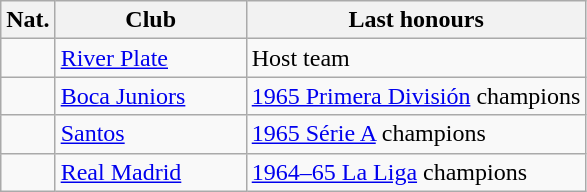<table class=wikitable>
<tr>
<th>Nat.</th>
<th width=120px>Club</th>
<th>Last honours</th>
</tr>
<tr>
<td></td>
<td><a href='#'>River Plate</a></td>
<td>Host team</td>
</tr>
<tr>
<td></td>
<td><a href='#'>Boca Juniors</a></td>
<td><a href='#'>1965 Primera División</a> champions</td>
</tr>
<tr>
<td></td>
<td><a href='#'>Santos</a></td>
<td><a href='#'>1965 Série A</a> champions</td>
</tr>
<tr>
<td></td>
<td><a href='#'>Real Madrid</a></td>
<td><a href='#'>1964–65 La Liga</a> champions</td>
</tr>
</table>
